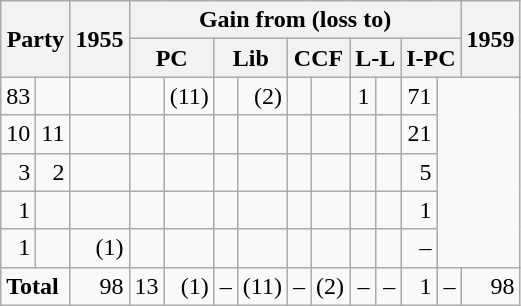<table class="wikitable" style="text-align:right">
<tr>
<th rowspan="2" colspan="2">Party</th>
<th rowspan="2" style="width:1em;">1955</th>
<th colspan="10">Gain from (loss to)</th>
<th rowspan="2" style="width:1em;">1959</th>
</tr>
<tr>
<th colspan="2">PC</th>
<th colspan="2">Lib</th>
<th colspan="2">CCF</th>
<th colspan="2">L-L</th>
<th colspan="2">I-PC</th>
</tr>
<tr>
<td>83</td>
<td></td>
<td></td>
<td></td>
<td>(11)</td>
<td></td>
<td>(2)</td>
<td></td>
<td></td>
<td>1</td>
<td></td>
<td>71</td>
</tr>
<tr>
<td>10</td>
<td>11</td>
<td></td>
<td></td>
<td></td>
<td></td>
<td></td>
<td></td>
<td></td>
<td></td>
<td></td>
<td>21</td>
</tr>
<tr>
<td>3</td>
<td>2</td>
<td></td>
<td></td>
<td></td>
<td></td>
<td></td>
<td></td>
<td></td>
<td></td>
<td></td>
<td>5</td>
</tr>
<tr>
<td>1</td>
<td></td>
<td></td>
<td></td>
<td></td>
<td></td>
<td></td>
<td></td>
<td></td>
<td></td>
<td></td>
<td>1</td>
</tr>
<tr>
<td>1</td>
<td></td>
<td>(1)</td>
<td></td>
<td></td>
<td></td>
<td></td>
<td></td>
<td></td>
<td></td>
<td></td>
<td>–</td>
</tr>
<tr>
<td colspan="2" style="text-align:left;"><strong>Total</strong></td>
<td>98</td>
<td>13</td>
<td>(1)</td>
<td>–</td>
<td>(11)</td>
<td>–</td>
<td>(2)</td>
<td>–</td>
<td>–</td>
<td>1</td>
<td>–</td>
<td>98</td>
</tr>
</table>
